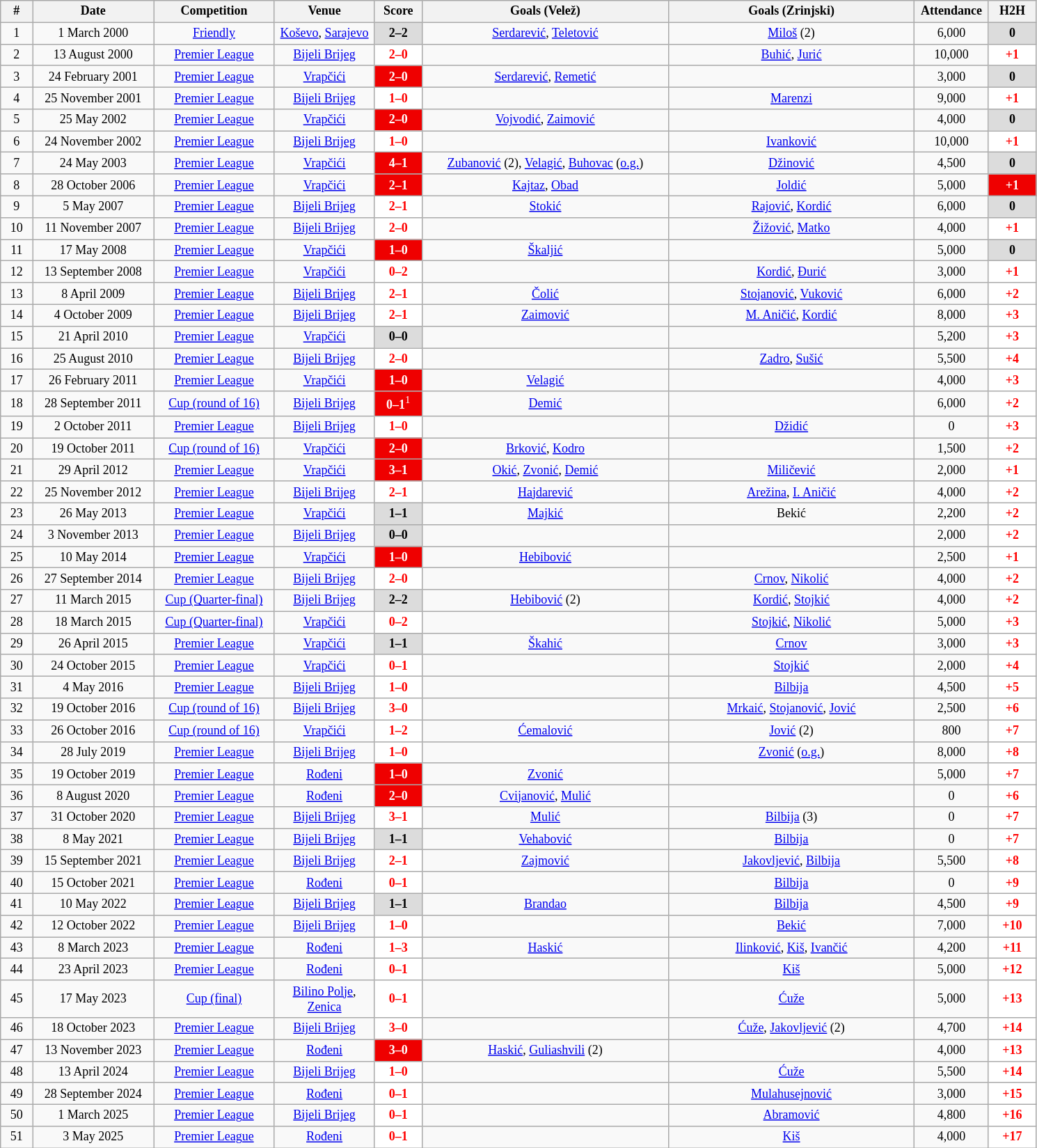<table class="wikitable sortable" style="text-align: center; font-size: 12px">
<tr>
<th width="25">#</th>
<th width="110">Date</th>
<th width="110">Competition</th>
<th width="90">Venue</th>
<th width="40">Score</th>
<th width="230">Goals (Velež)</th>
<th width="230">Goals (Zrinjski)</th>
<th width="65">Attendance</th>
<th width="40">H2H</th>
</tr>
<tr>
<td>1</td>
<td>1 March 2000</td>
<td><a href='#'>Friendly</a></td>
<td align:center><a href='#'>Koševo</a>, <a href='#'>Sarajevo</a></td>
<td bgcolor=#dcdcdc><strong>2–2</strong></td>
<td><a href='#'>Serdarević</a>, <a href='#'>Teletović</a></td>
<td><a href='#'>Miloš</a> (2)</td>
<td>6,000</td>
<td bgcolor=#dcdcdc><strong>0</strong></td>
</tr>
<tr>
<td>2</td>
<td>13 August 2000</td>
<td><a href='#'>Premier League</a></td>
<td align:center><a href='#'>Bijeli Brijeg</a></td>
<td style="color:red;background:white"><strong>2–0</strong></td>
<td></td>
<td><a href='#'>Buhić</a>, <a href='#'>Jurić</a></td>
<td>10,000</td>
<td style="color:red;background:white"><strong>+1</strong></td>
</tr>
<tr>
<td>3</td>
<td>24 February 2001</td>
<td><a href='#'>Premier League</a></td>
<td align:center><a href='#'>Vrapčići</a></td>
<td style="color:#ffffff;background:#ef0000"><strong>2–0</strong></td>
<td><a href='#'>Serdarević</a>, <a href='#'>Remetić</a></td>
<td></td>
<td>3,000</td>
<td bgcolor=#dcdcdc><strong>0</strong></td>
</tr>
<tr>
<td>4</td>
<td>25 November 2001</td>
<td><a href='#'>Premier League</a></td>
<td align:center><a href='#'>Bijeli Brijeg</a></td>
<td style="color:red;background:white"><strong>1–0</strong></td>
<td></td>
<td><a href='#'>Marenzi</a></td>
<td>9,000</td>
<td style="color:red;background:white"><strong>+1</strong></td>
</tr>
<tr>
<td>5</td>
<td>25 May 2002</td>
<td><a href='#'>Premier League</a></td>
<td align:center><a href='#'>Vrapčići</a></td>
<td style="color:#ffffff;background:#ef0000"><strong>2–0</strong></td>
<td><a href='#'>Vojvodić</a>, <a href='#'>Zaimović</a></td>
<td></td>
<td>4,000</td>
<td bgcolor=#dcdcdc><strong>0</strong></td>
</tr>
<tr>
<td>6</td>
<td>24 November 2002</td>
<td><a href='#'>Premier League</a></td>
<td align:center><a href='#'>Bijeli Brijeg</a></td>
<td style="color:red;background:white"><strong>1–0</strong></td>
<td></td>
<td><a href='#'>Ivanković</a></td>
<td>10,000</td>
<td style="color:red;background:white"><strong>+1</strong></td>
</tr>
<tr>
<td>7</td>
<td>24 May 2003</td>
<td><a href='#'>Premier League</a></td>
<td align:center><a href='#'>Vrapčići</a></td>
<td style="color:#ffffff;background:#ef0000"><strong>4–1</strong></td>
<td><a href='#'>Zubanović</a> (2), <a href='#'>Velagić</a>, <a href='#'>Buhovac</a> (<a href='#'>o.g.</a>)</td>
<td><a href='#'>Džinović</a></td>
<td>4,500</td>
<td bgcolor=#dcdcdc><strong>0</strong></td>
</tr>
<tr>
<td>8</td>
<td>28 October 2006</td>
<td><a href='#'>Premier League</a></td>
<td align:center><a href='#'>Vrapčići</a></td>
<td style="color:#ffffff;background:#ef0000"><strong>2–1</strong></td>
<td><a href='#'>Kajtaz</a>, <a href='#'>Obad</a></td>
<td><a href='#'>Joldić</a></td>
<td>5,000</td>
<td style="color:#ffffff;background:#ef0000"><strong>+1</strong></td>
</tr>
<tr>
<td>9</td>
<td>5 May 2007</td>
<td><a href='#'>Premier League</a></td>
<td align:center><a href='#'>Bijeli Brijeg</a></td>
<td style="color:red;background:white"><strong>2–1</strong></td>
<td><a href='#'>Stokić</a></td>
<td><a href='#'>Rajović</a>, <a href='#'>Kordić</a></td>
<td>6,000</td>
<td bgcolor=#dcdcdc><strong>0</strong></td>
</tr>
<tr>
<td>10</td>
<td>11 November 2007</td>
<td><a href='#'>Premier League</a></td>
<td align:center><a href='#'>Bijeli Brijeg</a></td>
<td style="color:red;background:white"><strong>2–0</strong></td>
<td></td>
<td><a href='#'>Žižović</a>, <a href='#'>Matko</a></td>
<td>4,000</td>
<td style="color:red;background:white"><strong>+1</strong></td>
</tr>
<tr>
<td>11</td>
<td>17 May 2008</td>
<td><a href='#'>Premier League</a></td>
<td align:center><a href='#'>Vrapčići</a></td>
<td style="color:#ffffff;background:#ef0000"><strong>1–0</strong></td>
<td><a href='#'>Škaljić</a></td>
<td></td>
<td>5,000</td>
<td bgcolor=#dcdcdc><strong>0</strong></td>
</tr>
<tr>
<td>12</td>
<td>13 September 2008</td>
<td><a href='#'>Premier League</a></td>
<td align:center><a href='#'>Vrapčići</a></td>
<td style="color:red;background:white"><strong>0–2</strong></td>
<td></td>
<td><a href='#'>Kordić</a>, <a href='#'>Đurić</a></td>
<td>3,000</td>
<td style="color:red;background:white"><strong>+1</strong></td>
</tr>
<tr>
<td>13</td>
<td>8 April 2009</td>
<td><a href='#'>Premier League</a></td>
<td align:center><a href='#'>Bijeli Brijeg</a></td>
<td style="color:red;background:white"><strong>2–1</strong></td>
<td><a href='#'>Čolić</a></td>
<td><a href='#'>Stojanović</a>, <a href='#'>Vuković</a></td>
<td>6,000</td>
<td style="color:red;background:white"><strong>+2</strong></td>
</tr>
<tr>
<td>14</td>
<td>4 October 2009</td>
<td><a href='#'>Premier League</a></td>
<td align:center><a href='#'>Bijeli Brijeg</a></td>
<td style="color:red;background:white"><strong>2–1</strong></td>
<td><a href='#'>Zaimović</a></td>
<td><a href='#'>M. Aničić</a>, <a href='#'>Kordić</a></td>
<td>8,000</td>
<td style="color:red;background:white"><strong>+3</strong></td>
</tr>
<tr>
<td>15</td>
<td>21 April 2010</td>
<td><a href='#'>Premier League</a></td>
<td align:center><a href='#'>Vrapčići</a></td>
<td bgcolor=#dcdcdc><strong>0–0</strong></td>
<td></td>
<td></td>
<td>5,200</td>
<td style="color:red;background:white"><strong>+3</strong></td>
</tr>
<tr>
<td>16</td>
<td>25 August 2010</td>
<td><a href='#'>Premier League</a></td>
<td align:center><a href='#'>Bijeli Brijeg</a></td>
<td style="color:red;background:white"><strong>2–0</strong></td>
<td></td>
<td><a href='#'>Zadro</a>, <a href='#'>Sušić</a></td>
<td>5,500</td>
<td style="color:red;background:white"><strong>+4</strong></td>
</tr>
<tr>
<td>17</td>
<td>26 February 2011</td>
<td><a href='#'>Premier League</a></td>
<td align:center><a href='#'>Vrapčići</a></td>
<td style="color:#ffffff;background:#ef0000"><strong>1–0</strong></td>
<td><a href='#'>Velagić</a></td>
<td></td>
<td>4,000</td>
<td style="color:red;background:white"><strong>+3</strong></td>
</tr>
<tr>
<td>18</td>
<td>28 September 2011</td>
<td><a href='#'>Cup (round of 16)</a></td>
<td><a href='#'>Bijeli Brijeg</a></td>
<td style="color:#ffffff;background:#ef0000"><strong>0–1</strong><sup>1</sup></td>
<td><a href='#'>Demić</a></td>
<td></td>
<td>6,000</td>
<td style="color:red;background:white"><strong>+2</strong></td>
</tr>
<tr>
<td>19</td>
<td>2 October 2011</td>
<td><a href='#'>Premier League</a></td>
<td align:center><a href='#'>Bijeli Brijeg</a></td>
<td style="color:red;background:white"><strong>1–0</strong></td>
<td></td>
<td><a href='#'>Džidić</a></td>
<td>0</td>
<td style="color:red;background:white"><strong>+3</strong></td>
</tr>
<tr>
<td>20</td>
<td>19 October 2011</td>
<td><a href='#'>Cup (round of 16)</a></td>
<td><a href='#'>Vrapčići</a></td>
<td style="color:#ffffff;background:#ef0000"><strong>2–0</strong></td>
<td><a href='#'>Brković</a>, <a href='#'>Kodro</a></td>
<td></td>
<td>1,500</td>
<td style="color:red;background:white"><strong>+2</strong></td>
</tr>
<tr>
<td>21</td>
<td>29 April 2012</td>
<td><a href='#'>Premier League</a></td>
<td align:center><a href='#'>Vrapčići</a></td>
<td style="color:#ffffff;background:#ef0000"><strong>3–1</strong></td>
<td><a href='#'>Okić</a>, <a href='#'>Zvonić</a>, <a href='#'>Demić</a></td>
<td><a href='#'>Miličević</a></td>
<td>2,000</td>
<td style="color:red;background:white"><strong>+1</strong></td>
</tr>
<tr>
<td>22</td>
<td>25 November 2012</td>
<td><a href='#'>Premier League</a></td>
<td align:center><a href='#'>Bijeli Brijeg</a></td>
<td style="color:red;background:white"><strong>2–1</strong></td>
<td><a href='#'>Hajdarević</a></td>
<td><a href='#'>Arežina</a>, <a href='#'>I. Aničić</a></td>
<td>4,000</td>
<td style="color:red;background:white"><strong>+2</strong></td>
</tr>
<tr>
<td>23</td>
<td>26 May 2013</td>
<td><a href='#'>Premier League</a></td>
<td align:center><a href='#'>Vrapčići</a></td>
<td bgcolor=#dcdcdc><strong>1–1</strong></td>
<td><a href='#'>Majkić</a></td>
<td>Bekić</td>
<td>2,200</td>
<td style="color:red;background:white"><strong>+2</strong></td>
</tr>
<tr>
<td>24</td>
<td>3 November 2013</td>
<td><a href='#'>Premier League</a></td>
<td><a href='#'>Bijeli Brijeg</a></td>
<td bgcolor=#dcdcdc><strong>0–0</strong></td>
<td></td>
<td></td>
<td>2,000</td>
<td style="color:red;background:white"><strong>+2</strong></td>
</tr>
<tr>
<td>25</td>
<td>10 May 2014</td>
<td><a href='#'>Premier League</a></td>
<td><a href='#'>Vrapčići</a></td>
<td style="color:#ffffff;background:#ef0000"><strong>1–0</strong></td>
<td><a href='#'>Hebibović</a></td>
<td></td>
<td>2,500</td>
<td style="color:red;background:white"><strong>+1</strong></td>
</tr>
<tr>
<td>26</td>
<td>27 September 2014</td>
<td><a href='#'>Premier League</a></td>
<td><a href='#'>Bijeli Brijeg</a></td>
<td style="color:red;background:white"><strong>2–0</strong></td>
<td></td>
<td><a href='#'>Crnov</a>, <a href='#'>Nikolić</a></td>
<td>4,000</td>
<td style="color:red;background:white"><strong>+2</strong></td>
</tr>
<tr>
<td>27</td>
<td>11 March 2015</td>
<td><a href='#'>Cup (Quarter-final)</a></td>
<td><a href='#'>Bijeli Brijeg</a></td>
<td bgcolor=#dcdcdc><strong>2–2</strong></td>
<td><a href='#'>Hebibović</a> (2)</td>
<td><a href='#'>Kordić</a>, <a href='#'>Stojkić</a></td>
<td>4,000</td>
<td style="color:red;background:white"><strong>+2</strong></td>
</tr>
<tr>
<td>28</td>
<td>18 March 2015</td>
<td><a href='#'>Cup (Quarter-final)</a></td>
<td><a href='#'>Vrapčići</a></td>
<td style="color:red;background:white"><strong>0–2</strong></td>
<td></td>
<td><a href='#'>Stojkić</a>, <a href='#'>Nikolić</a></td>
<td>5,000</td>
<td style="color:red;background:white"><strong>+3</strong></td>
</tr>
<tr>
<td>29</td>
<td>26 April 2015</td>
<td><a href='#'>Premier League</a></td>
<td><a href='#'>Vrapčići</a></td>
<td bgcolor=#dcdcdc><strong>1–1</strong></td>
<td><a href='#'>Škahić</a></td>
<td><a href='#'>Crnov</a></td>
<td>3,000</td>
<td style="color:red;background:white"><strong>+3</strong></td>
</tr>
<tr>
<td>30</td>
<td>24 October 2015</td>
<td><a href='#'>Premier League</a></td>
<td><a href='#'>Vrapčići</a></td>
<td style="color:red;background:white"><strong>0–1</strong></td>
<td></td>
<td><a href='#'>Stojkić</a></td>
<td>2,000</td>
<td style="color:red;background:white"><strong>+4</strong></td>
</tr>
<tr>
<td>31</td>
<td>4 May 2016</td>
<td><a href='#'>Premier League</a></td>
<td><a href='#'>Bijeli Brijeg</a></td>
<td style="color:red;background:white"><strong>1–0</strong></td>
<td></td>
<td><a href='#'>Bilbija</a></td>
<td>4,500</td>
<td style="color:red;background:white"><strong>+5</strong></td>
</tr>
<tr>
<td>32</td>
<td>19 October 2016</td>
<td><a href='#'>Cup (round of 16)</a></td>
<td><a href='#'>Bijeli Brijeg</a></td>
<td style="color:red;background:white"><strong>3–0</strong></td>
<td></td>
<td><a href='#'>Mrkaić</a>, <a href='#'>Stojanović</a>, <a href='#'>Jović</a></td>
<td>2,500</td>
<td style="color:red;background:white"><strong>+6</strong></td>
</tr>
<tr>
<td>33</td>
<td>26 October 2016</td>
<td><a href='#'>Cup (round of 16)</a></td>
<td><a href='#'>Vrapčići</a></td>
<td style="color:red;background:white"><strong>1–2</strong></td>
<td><a href='#'>Ćemalović</a></td>
<td><a href='#'>Jović</a> (2)</td>
<td>800</td>
<td style="color:red;background:white"><strong>+7</strong></td>
</tr>
<tr>
<td>34</td>
<td>28 July 2019</td>
<td><a href='#'>Premier League</a></td>
<td><a href='#'>Bijeli Brijeg</a></td>
<td style="color:red;background:white"><strong>1–0</strong></td>
<td></td>
<td><a href='#'>Zvonić</a> (<a href='#'>o.g.</a>)</td>
<td>8,000</td>
<td style="color:red;background:white"><strong>+8</strong></td>
</tr>
<tr>
<td>35</td>
<td>19 October 2019</td>
<td><a href='#'>Premier League</a></td>
<td><a href='#'>Rođeni</a></td>
<td style="color:#ffffff;background:#ef0000"><strong>1–0</strong></td>
<td><a href='#'>Zvonić</a></td>
<td></td>
<td>5,000</td>
<td style="color:red;background:white"><strong>+7</strong></td>
</tr>
<tr>
<td>36</td>
<td>8 August 2020</td>
<td><a href='#'>Premier League</a></td>
<td><a href='#'>Rođeni</a></td>
<td style="color:#ffffff;background:#ef0000"><strong>2–0</strong></td>
<td><a href='#'>Cvijanović</a>, <a href='#'>Mulić</a></td>
<td></td>
<td>0</td>
<td style="color:red;background:white"><strong>+6</strong></td>
</tr>
<tr>
<td>37</td>
<td>31 October 2020</td>
<td><a href='#'>Premier League</a></td>
<td><a href='#'>Bijeli Brijeg</a></td>
<td style="color:red;background:white"><strong>3–1</strong></td>
<td><a href='#'>Mulić</a></td>
<td><a href='#'>Bilbija</a> (3)</td>
<td>0</td>
<td style="color:red;background:white"><strong>+7</strong></td>
</tr>
<tr>
<td>38</td>
<td>8 May 2021</td>
<td><a href='#'>Premier League</a></td>
<td><a href='#'>Bijeli Brijeg</a></td>
<td bgcolor=#dcdcdc><strong>1–1</strong></td>
<td><a href='#'>Vehabović</a></td>
<td><a href='#'>Bilbija</a></td>
<td>0</td>
<td style="color:red;background:white"><strong>+7</strong></td>
</tr>
<tr>
<td>39</td>
<td>15 September 2021</td>
<td><a href='#'>Premier League</a></td>
<td><a href='#'>Bijeli Brijeg</a></td>
<td style="color:red;background:white"><strong>2–1</strong></td>
<td><a href='#'>Zajmović</a></td>
<td><a href='#'>Jakovljević</a>, <a href='#'>Bilbija</a></td>
<td>5,500</td>
<td style="color:red;background:white"><strong>+8</strong></td>
</tr>
<tr>
<td>40</td>
<td>15 October 2021</td>
<td><a href='#'>Premier League</a></td>
<td><a href='#'>Rođeni</a></td>
<td style="color:red;background:white"><strong>0–1</strong></td>
<td></td>
<td><a href='#'>Bilbija</a></td>
<td>0</td>
<td style="color:red;background:white"><strong>+9</strong></td>
</tr>
<tr>
<td>41</td>
<td>10 May 2022</td>
<td><a href='#'>Premier League</a></td>
<td><a href='#'>Bijeli Brijeg</a></td>
<td bgcolor=#dcdcdc><strong>1–1</strong></td>
<td><a href='#'>Brandao</a></td>
<td><a href='#'>Bilbija</a></td>
<td>4,500</td>
<td style="color:red;background:white"><strong>+9</strong></td>
</tr>
<tr>
<td>42</td>
<td>12 October 2022</td>
<td><a href='#'>Premier League</a></td>
<td><a href='#'>Bijeli Brijeg</a></td>
<td style="color:red;background:white"><strong>1–0</strong></td>
<td></td>
<td><a href='#'>Bekić</a></td>
<td>7,000</td>
<td style="color:red;background:white"><strong>+10</strong></td>
</tr>
<tr>
<td>43</td>
<td>8 March 2023</td>
<td><a href='#'>Premier League</a></td>
<td><a href='#'>Rođeni</a></td>
<td style="color:red;background:white"><strong>1–3</strong></td>
<td><a href='#'>Haskić</a></td>
<td><a href='#'>Ilinković</a>, <a href='#'>Kiš</a>, <a href='#'>Ivančić</a></td>
<td>4,200</td>
<td style="color:red;background:white"><strong>+11</strong></td>
</tr>
<tr>
<td>44</td>
<td>23 April 2023</td>
<td><a href='#'>Premier League</a></td>
<td><a href='#'>Rođeni</a></td>
<td style="color:red;background:white"><strong>0–1</strong></td>
<td></td>
<td><a href='#'>Kiš</a></td>
<td>5,000</td>
<td style="color:red;background:white"><strong>+12</strong></td>
</tr>
<tr>
<td>45</td>
<td>17 May 2023</td>
<td><a href='#'>Cup (final)</a></td>
<td><a href='#'>Bilino Polje</a>, <a href='#'>Zenica</a></td>
<td style="color:red;background:white"><strong>0–1</strong></td>
<td></td>
<td><a href='#'>Ćuže</a></td>
<td>5,000</td>
<td style="color:red;background:white"><strong>+13</strong></td>
</tr>
<tr>
<td>46</td>
<td>18 October 2023</td>
<td><a href='#'>Premier League</a></td>
<td><a href='#'>Bijeli Brijeg</a></td>
<td style="color:red;background:white"><strong>3–0</strong></td>
<td></td>
<td><a href='#'>Ćuže</a>, <a href='#'>Jakovljević</a> (2)</td>
<td>4,700</td>
<td style="color:red;background:white"><strong>+14</strong></td>
</tr>
<tr>
<td>47</td>
<td>13 November 2023</td>
<td><a href='#'>Premier League</a></td>
<td><a href='#'>Rođeni</a></td>
<td style="color:#ffffff;background:#ef0000"><strong>3–0</strong></td>
<td><a href='#'>Haskić</a>, <a href='#'>Guliashvili</a> (2)</td>
<td></td>
<td>4,000</td>
<td style="color:red;background:white"><strong>+13</strong></td>
</tr>
<tr>
<td>48</td>
<td>13 April 2024</td>
<td><a href='#'>Premier League</a></td>
<td><a href='#'>Bijeli Brijeg</a></td>
<td style="color:red;background:white"><strong>1–0</strong></td>
<td></td>
<td><a href='#'>Ćuže</a></td>
<td>5,500</td>
<td style="color:red;background:white"><strong>+14</strong></td>
</tr>
<tr>
<td>49</td>
<td>28 September 2024</td>
<td><a href='#'>Premier League</a></td>
<td><a href='#'>Rođeni</a></td>
<td style="color:red;background:white"><strong>0–1</strong></td>
<td></td>
<td><a href='#'>Mulahusejnović</a></td>
<td>3,000</td>
<td style="color:red;background:white"><strong>+15</strong></td>
</tr>
<tr>
<td>50</td>
<td>1 March 2025</td>
<td><a href='#'>Premier League</a></td>
<td><a href='#'>Bijeli Brijeg</a></td>
<td style="color:red;background:white"><strong>0–1</strong></td>
<td></td>
<td><a href='#'>Abramović</a></td>
<td>4,800</td>
<td style="color:red;background:white"><strong>+16</strong></td>
</tr>
<tr>
<td>51</td>
<td>3 May 2025</td>
<td><a href='#'>Premier League</a></td>
<td><a href='#'>Rođeni</a></td>
<td style="color:red;background:white"><strong>0–1</strong></td>
<td></td>
<td><a href='#'>Kiš</a></td>
<td>4,000</td>
<td style="color:red;background:white"><strong>+17</strong></td>
</tr>
</table>
